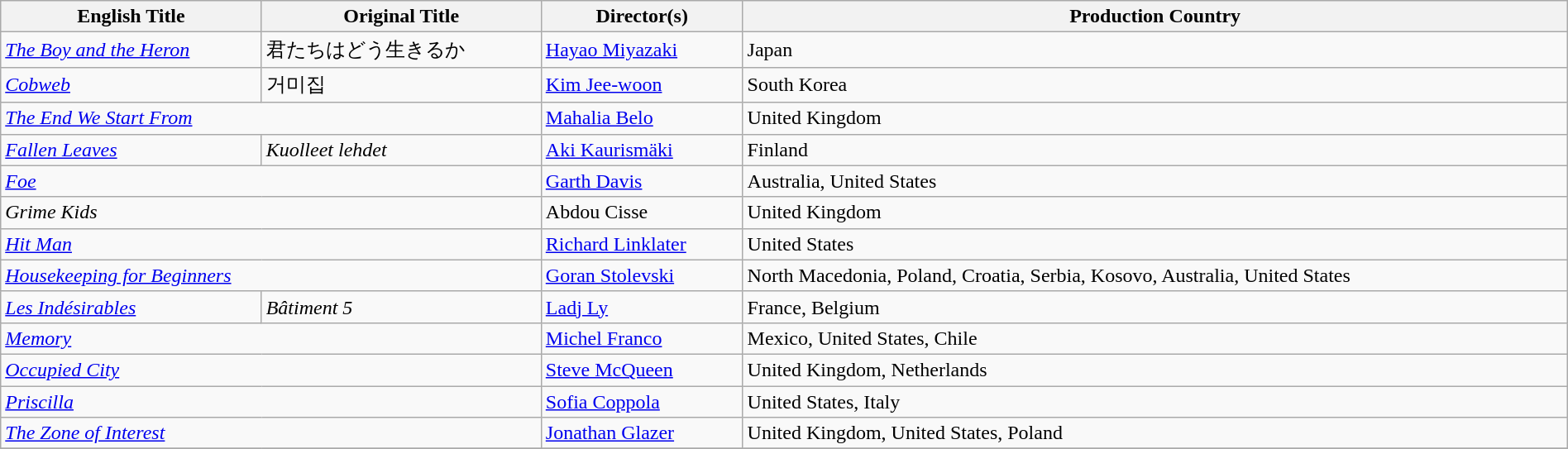<table class="wikitable" style="width:100%; margin-bottom:4px">
<tr>
<th>English Title</th>
<th>Original Title</th>
<th>Director(s)</th>
<th>Production Country</th>
</tr>
<tr>
<td><em><a href='#'>The Boy and the Heron</a></em></td>
<td>君たちはどう生きるか</td>
<td><a href='#'>Hayao Miyazaki</a></td>
<td>Japan</td>
</tr>
<tr>
<td><em><a href='#'>Cobweb</a></em></td>
<td>거미집</td>
<td><a href='#'>Kim Jee-woon</a></td>
<td>South Korea</td>
</tr>
<tr>
<td colspan="2"><em><a href='#'>The End We Start From</a></em></td>
<td><a href='#'>Mahalia Belo</a></td>
<td>United Kingdom</td>
</tr>
<tr>
<td><em><a href='#'>Fallen Leaves</a></em></td>
<td><em>Kuolleet lehdet</em></td>
<td><a href='#'>Aki Kaurismäki</a></td>
<td>Finland</td>
</tr>
<tr>
<td colspan="2"><em><a href='#'>Foe</a></em></td>
<td><a href='#'>Garth Davis</a></td>
<td>Australia, United States</td>
</tr>
<tr>
<td colspan="2"><em>Grime Kids</em></td>
<td>Abdou Cisse</td>
<td>United Kingdom</td>
</tr>
<tr>
<td colspan="2"><em><a href='#'>Hit Man</a></em></td>
<td><a href='#'>Richard Linklater</a></td>
<td>United States</td>
</tr>
<tr>
<td colspan="2"><em><a href='#'>Housekeeping for Beginners</a></em></td>
<td><a href='#'>Goran Stolevski</a></td>
<td>North Macedonia, Poland, Croatia, Serbia, Kosovo, Australia, United States</td>
</tr>
<tr>
<td><em><a href='#'>Les Indésirables</a></em></td>
<td><em>Bâtiment 5</em></td>
<td><a href='#'>Ladj Ly</a></td>
<td>France, Belgium</td>
</tr>
<tr>
<td colspan="2"><em><a href='#'>Memory</a></em></td>
<td><a href='#'>Michel Franco</a></td>
<td>Mexico, United States, Chile</td>
</tr>
<tr>
<td colspan="2"><em><a href='#'>Occupied City</a></em></td>
<td><a href='#'>Steve McQueen</a></td>
<td>United Kingdom, Netherlands</td>
</tr>
<tr>
<td colspan="2"><em><a href='#'>Priscilla</a></em></td>
<td><a href='#'>Sofia Coppola</a></td>
<td>United States, Italy</td>
</tr>
<tr>
<td colspan="2"><em><a href='#'>The Zone of Interest</a></em></td>
<td><a href='#'>Jonathan Glazer</a></td>
<td>United Kingdom, United States, Poland</td>
</tr>
<tr>
</tr>
</table>
